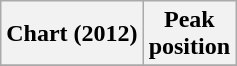<table class="wikitable plainrowheaders" style="text-align:center">
<tr>
<th scope="col">Chart (2012)</th>
<th scope="col">Peak<br>position</th>
</tr>
<tr>
</tr>
</table>
